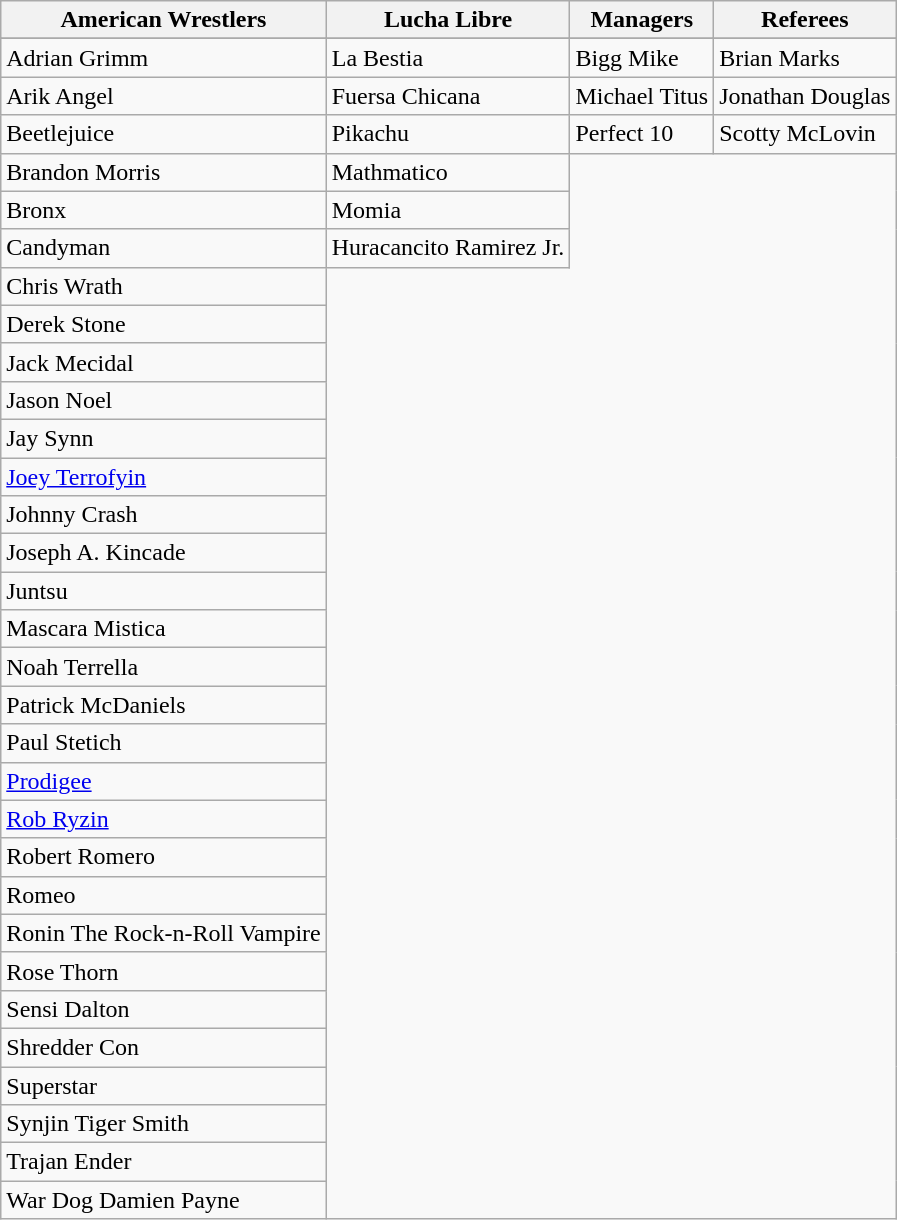<table class="wikitable" border="1">
<tr>
<th>American Wrestlers</th>
<th>Lucha Libre</th>
<th>Managers</th>
<th>Referees</th>
</tr>
<tr>
</tr>
<tr>
</tr>
<tr>
<td>Adrian Grimm</td>
<td>La Bestia</td>
<td>Bigg Mike</td>
<td>Brian Marks</td>
</tr>
<tr>
<td>Arik Angel</td>
<td>Fuersa Chicana</td>
<td>Michael Titus</td>
<td>Jonathan Douglas</td>
</tr>
<tr>
<td>Beetlejuice</td>
<td>Pikachu</td>
<td>Perfect 10</td>
<td>Scotty McLovin</td>
</tr>
<tr>
<td>Brandon Morris</td>
<td>Mathmatico</td>
</tr>
<tr>
<td>Bronx</td>
<td>Momia</td>
</tr>
<tr>
<td>Candyman</td>
<td>Huracancito Ramirez Jr.</td>
</tr>
<tr>
<td>Chris Wrath</td>
</tr>
<tr>
<td>Derek Stone</td>
</tr>
<tr>
<td>Jack Mecidal</td>
</tr>
<tr>
<td>Jason Noel</td>
</tr>
<tr>
<td>Jay Synn</td>
</tr>
<tr>
<td><a href='#'>Joey Terrofyin</a></td>
</tr>
<tr>
<td>Johnny Crash</td>
</tr>
<tr>
<td>Joseph A. Kincade</td>
</tr>
<tr>
<td>Juntsu</td>
</tr>
<tr>
<td>Mascara Mistica</td>
</tr>
<tr>
<td>Noah Terrella</td>
</tr>
<tr>
<td>Patrick McDaniels</td>
</tr>
<tr>
<td>Paul Stetich</td>
</tr>
<tr>
<td><a href='#'>Prodigee</a></td>
</tr>
<tr>
<td><a href='#'>Rob Ryzin</a></td>
</tr>
<tr>
<td>Robert Romero</td>
</tr>
<tr>
<td>Romeo</td>
</tr>
<tr>
<td>Ronin The Rock-n-Roll Vampire</td>
</tr>
<tr>
<td>Rose Thorn</td>
</tr>
<tr>
<td>Sensi Dalton</td>
</tr>
<tr>
<td>Shredder Con</td>
</tr>
<tr>
<td>Superstar</td>
</tr>
<tr>
<td>Synjin Tiger Smith</td>
</tr>
<tr>
<td>Trajan Ender</td>
</tr>
<tr>
<td>War Dog Damien Payne</td>
</tr>
</table>
